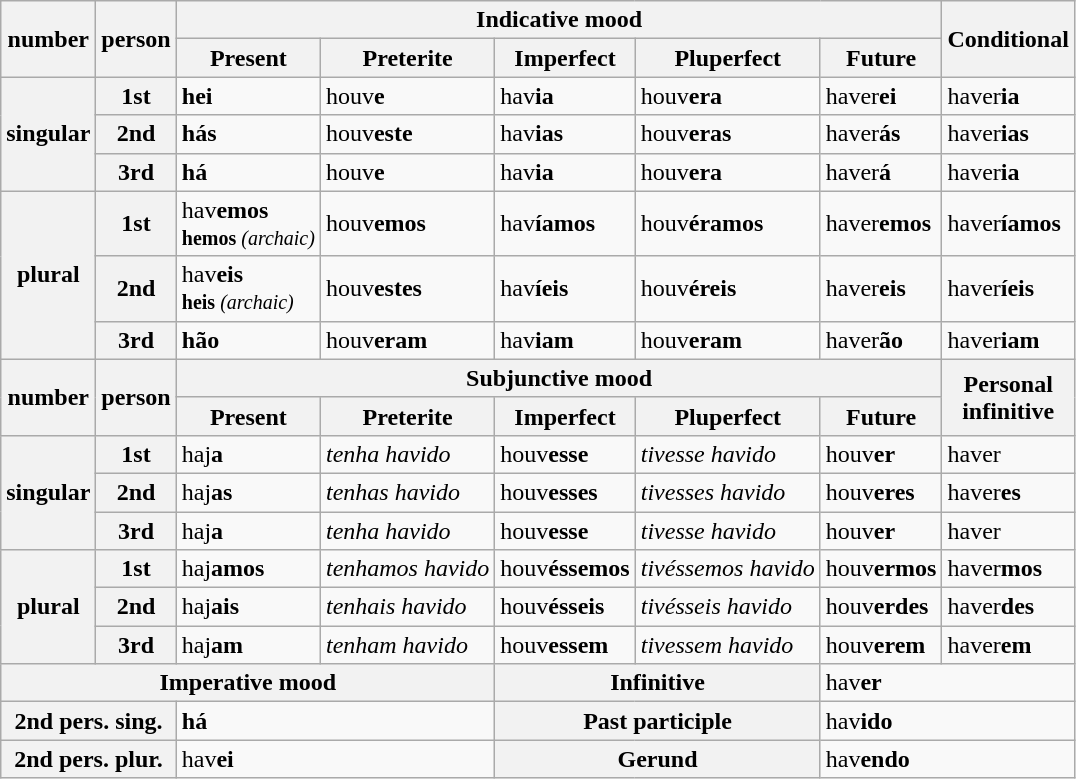<table class="wikitable">
<tr>
<th rowspan="2">number</th>
<th rowspan="2">person</th>
<th colspan="5">Indicative mood</th>
<th rowspan="2">Conditional</th>
</tr>
<tr>
<th>Present</th>
<th>Preterite</th>
<th>Imperfect</th>
<th>Pluperfect</th>
<th>Future</th>
</tr>
<tr>
<th rowspan="3">singular</th>
<th>1st</th>
<td><strong>hei</strong></td>
<td>houv<strong>e</strong></td>
<td>hav<strong>ia</strong></td>
<td>houv<strong>era</strong></td>
<td>haver<strong>ei</strong></td>
<td>haver<strong>ia</strong></td>
</tr>
<tr>
<th>2nd</th>
<td><strong>hás</strong></td>
<td>houv<strong>este</strong></td>
<td>hav<strong>ias</strong></td>
<td>houv<strong>eras</strong></td>
<td>haver<strong>ás</strong></td>
<td>haver<strong>ias</strong></td>
</tr>
<tr>
<th>3rd</th>
<td><strong>há</strong></td>
<td>houv<strong>e</strong></td>
<td>hav<strong>ia</strong></td>
<td>houv<strong>era</strong></td>
<td>haver<strong>á</strong></td>
<td>haver<strong>ia</strong></td>
</tr>
<tr>
<th rowspan="3">plural</th>
<th>1st</th>
<td>hav<strong>emos</strong><br><small><strong>hemos</strong> <em>(archaic)</em></small></td>
<td>houv<strong>emos</strong></td>
<td>hav<strong>íamos</strong></td>
<td>houv<strong>éramos</strong></td>
<td>haver<strong>emos</strong></td>
<td>haver<strong>íamos</strong></td>
</tr>
<tr>
<th>2nd</th>
<td>hav<strong>eis</strong><br><small><strong>heis</strong> <em>(archaic)</em></small></td>
<td>houv<strong>estes</strong></td>
<td>hav<strong>íeis</strong></td>
<td>houv<strong>éreis</strong></td>
<td>haver<strong>eis</strong></td>
<td>haver<strong>íeis</strong></td>
</tr>
<tr>
<th>3rd</th>
<td><strong>hão</strong></td>
<td>houv<strong>eram</strong></td>
<td>hav<strong>iam</strong></td>
<td>houv<strong>eram</strong></td>
<td>haver<strong>ão</strong></td>
<td>haver<strong>iam</strong></td>
</tr>
<tr>
<th rowspan="2">number</th>
<th rowspan="2">person</th>
<th colspan="5">Subjunctive mood</th>
<th rowspan="2">Personal <br> infinitive</th>
</tr>
<tr>
<th>Present</th>
<th>Preterite</th>
<th>Imperfect</th>
<th>Pluperfect</th>
<th>Future</th>
</tr>
<tr>
<th rowspan="3">singular</th>
<th>1st</th>
<td>haj<strong>a</strong></td>
<td><em>tenha havido</em></td>
<td>houv<strong>esse</strong></td>
<td><em>tivesse havido</em></td>
<td>houv<strong>er</strong></td>
<td>haver</td>
</tr>
<tr>
<th>2nd</th>
<td>haj<strong>as</strong></td>
<td><em>tenhas havido</em></td>
<td>houv<strong>esses</strong></td>
<td><em>tivesses havido</em></td>
<td>houv<strong>eres</strong></td>
<td>haver<strong>es</strong></td>
</tr>
<tr>
<th>3rd</th>
<td>haj<strong>a</strong></td>
<td><em>tenha havido</em></td>
<td>houv<strong>esse</strong></td>
<td><em>tivesse havido</em></td>
<td>houv<strong>er</strong></td>
<td>haver</td>
</tr>
<tr>
<th rowspan="3">plural</th>
<th>1st</th>
<td>haj<strong>amos</strong></td>
<td><em>tenhamos havido</em></td>
<td>houv<strong>éssemos</strong></td>
<td><em>tivéssemos havido</em></td>
<td>houv<strong>ermos</strong></td>
<td>haver<strong>mos</strong></td>
</tr>
<tr>
<th>2nd</th>
<td>haj<strong>ais</strong></td>
<td><em>tenhais havido</em></td>
<td>houv<strong>ésseis</strong></td>
<td><em>tivésseis havido</em></td>
<td>houv<strong>erdes</strong></td>
<td>haver<strong>des</strong></td>
</tr>
<tr>
<th>3rd</th>
<td>haj<strong>am</strong></td>
<td><em>tenham havido</em></td>
<td>houv<strong>essem</strong></td>
<td><em>tivessem havido</em></td>
<td>houv<strong>erem</strong></td>
<td>haver<strong>em</strong></td>
</tr>
<tr align=left>
<th colspan="4">Imperative mood</th>
<th colspan="2">Infinitive</th>
<td colspan="2">hav<strong>er</strong></td>
</tr>
<tr align=left>
<th colspan="2">2nd pers. sing.</th>
<td colspan="2"><strong>há</strong></td>
<th colspan="2">Past participle</th>
<td colspan="2">hav<strong>ido</strong></td>
</tr>
<tr align=left>
<th colspan="2">2nd pers. plur.</th>
<td colspan="2">hav<strong>ei</strong></td>
<th colspan="2">Gerund</th>
<td colspan="2">hav<strong>endo</strong></td>
</tr>
</table>
